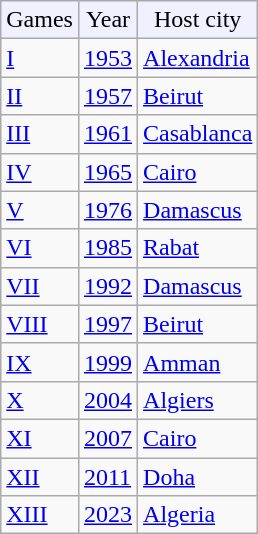<table class="wikitable sortable">
<tr bgcolor="#f0f0ff">
<td align="center">Games</td>
<td align="center">Year</td>
<td align="center">Host city</td>
</tr>
<tr>
<td><a href='#'>I</a></td>
<td><a href='#'>1953</a></td>
<td> <a href='#'>Alexandria</a></td>
</tr>
<tr>
<td><a href='#'>II</a></td>
<td><a href='#'>1957</a></td>
<td> <a href='#'>Beirut</a></td>
</tr>
<tr>
<td><a href='#'>III</a></td>
<td><a href='#'>1961</a></td>
<td> <a href='#'>Casablanca</a></td>
</tr>
<tr>
<td><a href='#'>IV</a></td>
<td><a href='#'>1965</a></td>
<td> <a href='#'>Cairo</a></td>
</tr>
<tr>
<td><a href='#'>V</a></td>
<td><a href='#'>1976</a></td>
<td> <a href='#'>Damascus</a></td>
</tr>
<tr>
<td><a href='#'>VI</a></td>
<td><a href='#'>1985</a></td>
<td> <a href='#'>Rabat</a></td>
</tr>
<tr>
<td><a href='#'>VII</a></td>
<td><a href='#'>1992</a></td>
<td> <a href='#'>Damascus</a></td>
</tr>
<tr>
<td><a href='#'>VIII</a></td>
<td><a href='#'>1997</a></td>
<td> <a href='#'>Beirut</a></td>
</tr>
<tr>
<td><a href='#'>IX</a></td>
<td><a href='#'>1999</a></td>
<td> <a href='#'>Amman</a></td>
</tr>
<tr>
<td><a href='#'>X</a></td>
<td><a href='#'>2004</a></td>
<td> <a href='#'>Algiers</a></td>
</tr>
<tr>
<td><a href='#'>XI</a></td>
<td><a href='#'>2007</a></td>
<td> <a href='#'>Cairo</a></td>
</tr>
<tr>
<td><a href='#'>XII</a></td>
<td><a href='#'>2011</a></td>
<td> <a href='#'>Doha</a></td>
</tr>
<tr>
<td><a href='#'>XIII</a></td>
<td><a href='#'>2023</a></td>
<td> <a href='#'>Algeria</a> </td>
</tr>
</table>
